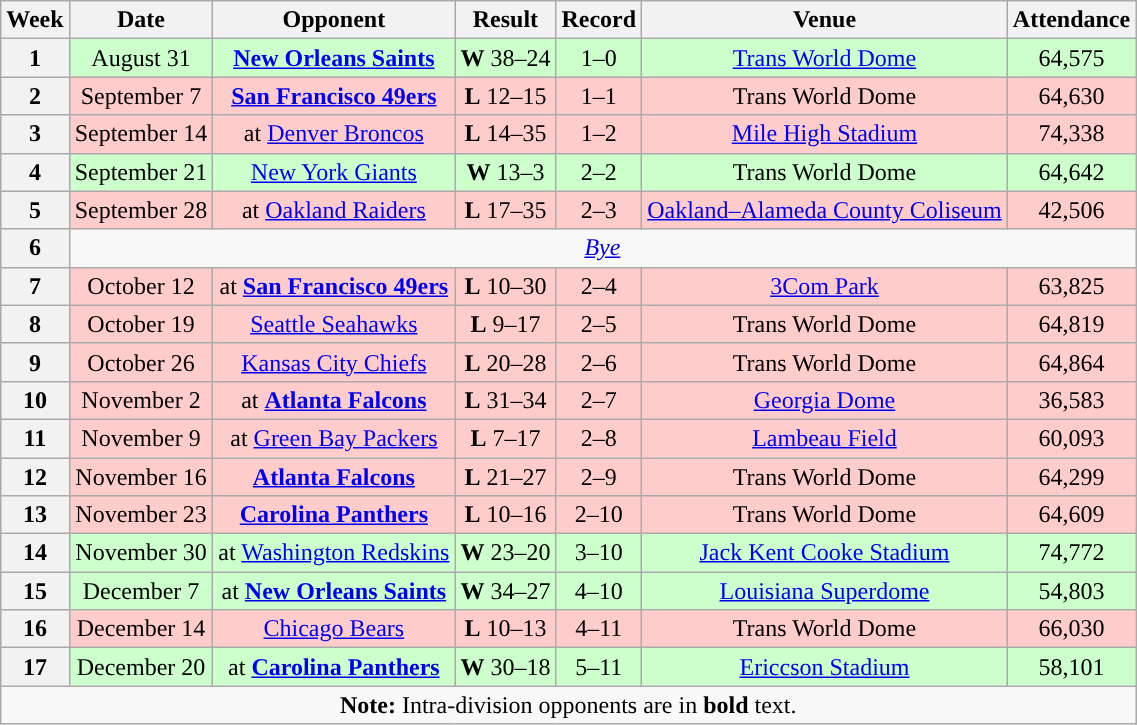<table class="wikitable" style="text-align:center">
<tr>
<th>Week</th>
<th>Date</th>
<th>Opponent</th>
<th>Result</th>
<th>Record</th>
<th>Venue</th>
<th>Attendance</th>
</tr>
<tr style="background:#cfc">
<th>1</th>
<td>August 31</td>
<td><strong><a href='#'>New Orleans Saints</a></strong></td>
<td><strong>W</strong> 38–24</td>
<td>1–0</td>
<td><a href='#'>Trans World Dome</a></td>
<td>64,575</td>
</tr>
<tr style="background:#fcc">
<th>2</th>
<td>September 7</td>
<td><strong><a href='#'>San Francisco 49ers</a></strong></td>
<td><strong>L</strong> 12–15</td>
<td>1–1</td>
<td>Trans World Dome</td>
<td>64,630</td>
</tr>
<tr style="background:#fcc">
<th>3</th>
<td>September 14</td>
<td>at <a href='#'>Denver Broncos</a></td>
<td><strong>L</strong> 14–35</td>
<td>1–2</td>
<td><a href='#'>Mile High Stadium</a></td>
<td>74,338</td>
</tr>
<tr style="background:#cfc">
<th>4</th>
<td>September 21</td>
<td><a href='#'>New York Giants</a></td>
<td><strong>W</strong> 13–3</td>
<td>2–2</td>
<td>Trans World Dome</td>
<td>64,642</td>
</tr>
<tr style="background:#fcc">
<th>5</th>
<td>September 28</td>
<td>at <a href='#'>Oakland Raiders</a></td>
<td><strong>L</strong> 17–35</td>
<td>2–3</td>
<td><a href='#'>Oakland–Alameda County Coliseum</a></td>
<td>42,506</td>
</tr>
<tr>
<th>6</th>
<td colspan=6><em><a href='#'>Bye</a></em></td>
</tr>
<tr style="background:#fcc">
<th>7</th>
<td>October 12</td>
<td>at <strong><a href='#'>San Francisco 49ers</a></strong></td>
<td><strong>L</strong> 10–30</td>
<td>2–4</td>
<td><a href='#'>3Com Park</a></td>
<td>63,825</td>
</tr>
<tr style="background:#fcc">
<th>8</th>
<td>October 19</td>
<td><a href='#'>Seattle Seahawks</a></td>
<td><strong>L</strong> 9–17</td>
<td>2–5</td>
<td>Trans World Dome</td>
<td>64,819</td>
</tr>
<tr style="background:#fcc">
<th>9</th>
<td>October 26</td>
<td><a href='#'>Kansas City Chiefs</a></td>
<td><strong>L</strong> 20–28</td>
<td>2–6</td>
<td>Trans World Dome</td>
<td>64,864</td>
</tr>
<tr style="background:#fcc">
<th>10</th>
<td>November 2</td>
<td>at <strong><a href='#'>Atlanta Falcons</a></strong></td>
<td><strong>L</strong> 31–34</td>
<td>2–7</td>
<td><a href='#'>Georgia Dome</a></td>
<td>36,583</td>
</tr>
<tr style="background:#fcc">
<th>11</th>
<td>November 9</td>
<td>at <a href='#'>Green Bay Packers</a></td>
<td><strong>L</strong> 7–17</td>
<td>2–8</td>
<td><a href='#'>Lambeau Field</a></td>
<td>60,093</td>
</tr>
<tr style="background:#fcc">
<th>12</th>
<td>November 16</td>
<td><strong><a href='#'>Atlanta Falcons</a></strong></td>
<td><strong>L</strong> 21–27</td>
<td>2–9</td>
<td>Trans World Dome</td>
<td>64,299</td>
</tr>
<tr style="background:#fcc">
<th>13</th>
<td>November 23</td>
<td><strong><a href='#'>Carolina Panthers</a></strong></td>
<td><strong>L</strong> 10–16</td>
<td>2–10</td>
<td>Trans World Dome</td>
<td>64,609</td>
</tr>
<tr style="background:#cfc">
<th>14</th>
<td>November 30</td>
<td>at <a href='#'>Washington Redskins</a></td>
<td><strong>W</strong> 23–20</td>
<td>3–10</td>
<td><a href='#'>Jack Kent Cooke Stadium</a></td>
<td>74,772</td>
</tr>
<tr style="background:#cfc">
<th>15</th>
<td>December 7</td>
<td>at <strong><a href='#'>New Orleans Saints</a></strong></td>
<td><strong>W</strong> 34–27</td>
<td>4–10</td>
<td><a href='#'>Louisiana Superdome</a></td>
<td>54,803</td>
</tr>
<tr style="background:#fcc">
<th>16</th>
<td>December 14</td>
<td><a href='#'>Chicago Bears</a></td>
<td><strong>L</strong> 10–13</td>
<td>4–11</td>
<td>Trans World Dome</td>
<td>66,030</td>
</tr>
<tr style="background:#cfc">
<th>17</th>
<td>December 20</td>
<td>at <strong><a href='#'>Carolina Panthers</a></strong></td>
<td><strong>W</strong> 30–18</td>
<td>5–11</td>
<td><a href='#'>Ericcson Stadium</a></td>
<td>58,101</td>
</tr>
<tr>
<td colspan="8"><strong>Note:</strong> Intra-division opponents are in <strong>bold</strong> text.</td>
</tr>
</table>
